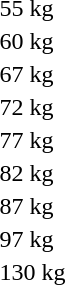<table>
<tr>
<td>55 kg<br></td>
<td></td>
<td></td>
<td></td>
</tr>
<tr>
<td rowspan=2>60 kg<br></td>
<td rowspan=2></td>
<td rowspan=2></td>
<td></td>
</tr>
<tr>
<td></td>
</tr>
<tr>
<td rowspan=2>67 kg<br></td>
<td rowspan=2></td>
<td rowspan=2></td>
<td></td>
</tr>
<tr>
<td></td>
</tr>
<tr>
<td>72 kg<br></td>
<td></td>
<td></td>
<td></td>
</tr>
<tr>
<td rowspan=2>77 kg<br></td>
<td rowspan=2></td>
<td rowspan=2></td>
<td></td>
</tr>
<tr>
<td></td>
</tr>
<tr>
<td>82 kg<br></td>
<td></td>
<td></td>
<td></td>
</tr>
<tr>
<td rowspan=2>87 kg<br></td>
<td rowspan=2></td>
<td rowspan=2></td>
<td></td>
</tr>
<tr>
<td></td>
</tr>
<tr>
<td rowspan=2>97 kg<br></td>
<td rowspan=2></td>
<td rowspan=2></td>
<td></td>
</tr>
<tr>
<td></td>
</tr>
<tr>
<td rowspan=2>130 kg<br></td>
<td rowspan=2></td>
<td rowspan=2></td>
<td></td>
</tr>
<tr>
<td></td>
</tr>
</table>
